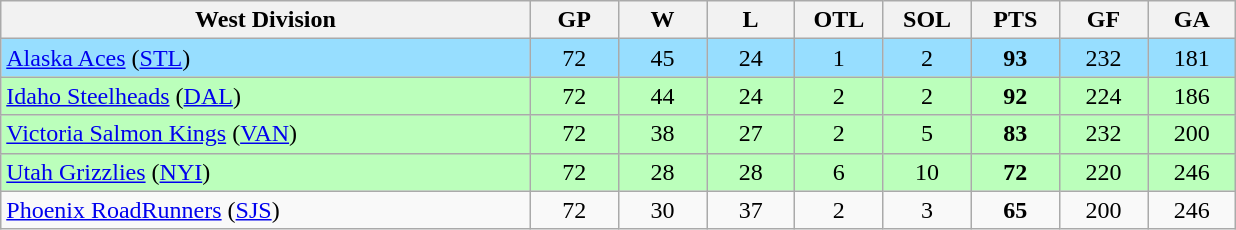<table class="wikitable" style="text-align:center">
<tr>
<th bgcolor="#DDDDFF" width="30%">West Division</th>
<th bgcolor="#DDDDFF" width="5%">GP</th>
<th bgcolor="#DDDDFF" width="5%">W</th>
<th bgcolor="#DDDDFF" width="5%">L</th>
<th bgcolor="#DDDDFF" width="5%">OTL</th>
<th bgcolor="#DDDDFF" width="5%">SOL</th>
<th bgcolor="#DDDDFF" width="5%">PTS</th>
<th bgcolor="#DDDDFF" width="5%">GF</th>
<th bgcolor="#DDDDFF" width="5%">GA</th>
</tr>
<tr bgcolor="#97DEFF">
<td align=left><a href='#'>Alaska Aces</a> (<a href='#'>STL</a>)</td>
<td>72</td>
<td>45</td>
<td>24</td>
<td>1</td>
<td>2</td>
<td><strong>93</strong></td>
<td>232</td>
<td>181</td>
</tr>
<tr bgcolor=#bbffbb>
<td align=left><a href='#'>Idaho Steelheads</a> (<a href='#'>DAL</a>)</td>
<td>72</td>
<td>44</td>
<td>24</td>
<td>2</td>
<td>2</td>
<td><strong>92</strong></td>
<td>224</td>
<td>186</td>
</tr>
<tr bgcolor=#bbffbb>
<td align=left><a href='#'>Victoria Salmon Kings</a> (<a href='#'>VAN</a>)</td>
<td>72</td>
<td>38</td>
<td>27</td>
<td>2</td>
<td>5</td>
<td><strong>83</strong></td>
<td>232</td>
<td>200</td>
</tr>
<tr bgcolor=#bbffbb>
<td align=left><a href='#'>Utah Grizzlies</a> (<a href='#'>NYI</a>)</td>
<td>72</td>
<td>28</td>
<td>28</td>
<td>6</td>
<td>10</td>
<td><strong>72</strong></td>
<td>220</td>
<td>246</td>
</tr>
<tr>
<td align=left><a href='#'>Phoenix RoadRunners</a> (<a href='#'>SJS</a>)</td>
<td>72</td>
<td>30</td>
<td>37</td>
<td>2</td>
<td>3</td>
<td><strong>65</strong></td>
<td>200</td>
<td>246</td>
</tr>
</table>
